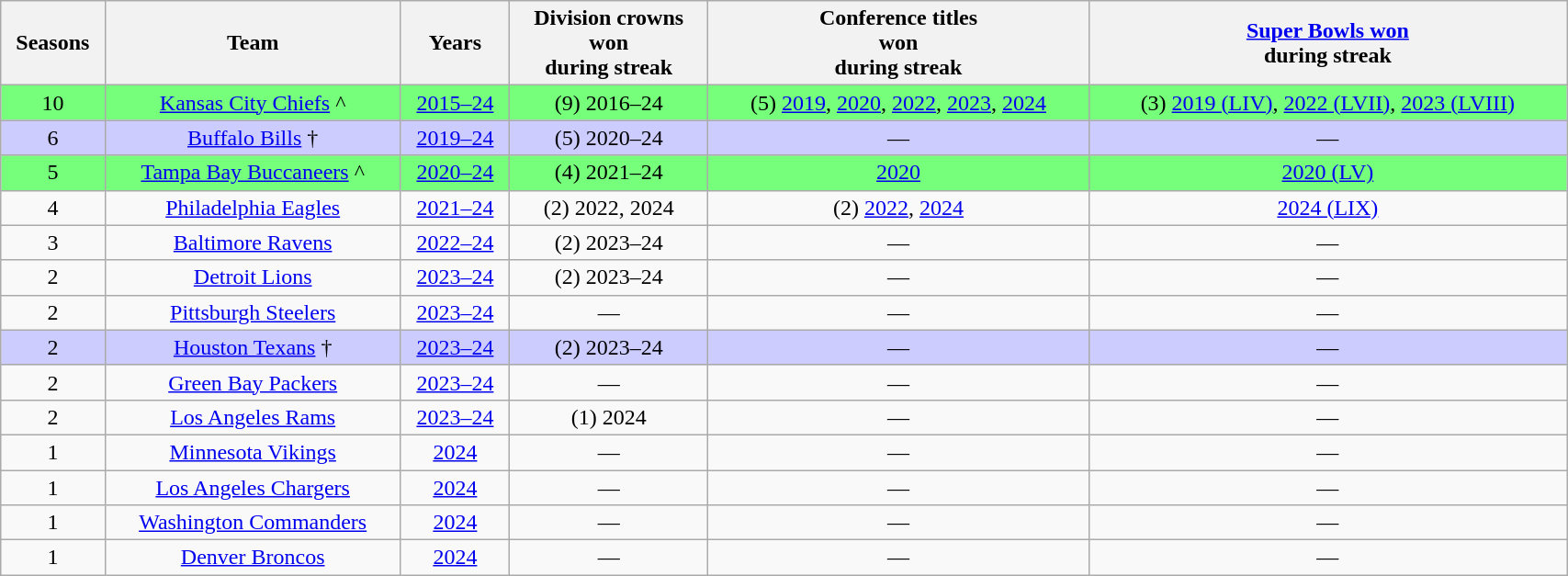<table class="wikitable" style="text-align:center" width=90%>
<tr>
<th>Seasons</th>
<th>Team</th>
<th>Years</th>
<th>Division crowns<br> won<br> during streak</th>
<th>Conference titles<br> won<br> during streak</th>
<th><a href='#'>Super Bowls won</a> <br>during streak</th>
</tr>
<tr bgcolor="#76FF7A">
<td>10</td>
<td><a href='#'>Kansas City Chiefs</a> ^</td>
<td><a href='#'>2015–24</a></td>
<td>(9) 2016–24</td>
<td>(5) <a href='#'>2019</a>, <a href='#'>2020</a>, <a href='#'>2022</a>, <a href='#'>2023</a>, <a href='#'>2024</a></td>
<td>(3) <a href='#'>2019 (LIV)</a>, <a href='#'>2022 (LVII)</a>, <a href='#'>2023 (LVIII)</a></td>
</tr>
<tr bgcolor="#CCCCFF">
<td>6</td>
<td><a href='#'>Buffalo Bills</a> †</td>
<td><a href='#'>2019–24</a></td>
<td>(5) 2020–24</td>
<td>—</td>
<td>—</td>
</tr>
<tr bgcolor="#76FF7A">
<td>5</td>
<td><a href='#'>Tampa Bay Buccaneers</a> ^</td>
<td><a href='#'>2020–24</a></td>
<td>(4) 2021–24</td>
<td><a href='#'>2020</a></td>
<td><a href='#'>2020 (LV)</a></td>
</tr>
<tr>
<td>4</td>
<td><a href='#'>Philadelphia Eagles</a></td>
<td><a href='#'>2021–24</a></td>
<td>(2) 2022, 2024</td>
<td>(2) <a href='#'>2022</a>, <a href='#'>2024</a></td>
<td><a href='#'>2024 (LIX)</a></td>
</tr>
<tr>
<td>3</td>
<td><a href='#'>Baltimore Ravens</a></td>
<td><a href='#'>2022–24</a></td>
<td>(2) 2023–24</td>
<td>—</td>
<td>—</td>
</tr>
<tr>
<td>2</td>
<td><a href='#'>Detroit Lions</a></td>
<td><a href='#'>2023–24</a></td>
<td>(2) 2023–24</td>
<td>—</td>
<td>—</td>
</tr>
<tr>
<td>2</td>
<td><a href='#'>Pittsburgh Steelers</a></td>
<td><a href='#'>2023–24</a></td>
<td>—</td>
<td>—</td>
<td>—</td>
</tr>
<tr bgcolor="#CCCCFF">
<td>2</td>
<td><a href='#'>Houston Texans</a> †</td>
<td><a href='#'>2023–24</a></td>
<td>(2) 2023–24</td>
<td>—</td>
<td>—</td>
</tr>
<tr>
<td>2</td>
<td><a href='#'>Green Bay Packers</a></td>
<td><a href='#'>2023–24</a></td>
<td>—</td>
<td>—</td>
<td>—</td>
</tr>
<tr>
<td>2</td>
<td><a href='#'>Los Angeles Rams</a></td>
<td><a href='#'>2023–24</a></td>
<td>(1) 2024</td>
<td>—</td>
<td>—</td>
</tr>
<tr>
<td>1</td>
<td><a href='#'>Minnesota Vikings</a></td>
<td><a href='#'>2024</a></td>
<td>—</td>
<td>—</td>
<td>—</td>
</tr>
<tr>
<td>1</td>
<td><a href='#'>Los Angeles Chargers</a></td>
<td><a href='#'>2024</a></td>
<td>—</td>
<td>—</td>
<td>—</td>
</tr>
<tr>
<td>1</td>
<td><a href='#'>Washington Commanders</a></td>
<td><a href='#'>2024</a></td>
<td>—</td>
<td>—</td>
<td>—</td>
</tr>
<tr>
<td>1</td>
<td><a href='#'>Denver Broncos</a></td>
<td><a href='#'>2024</a></td>
<td>—</td>
<td>—</td>
<td>—</td>
</tr>
</table>
